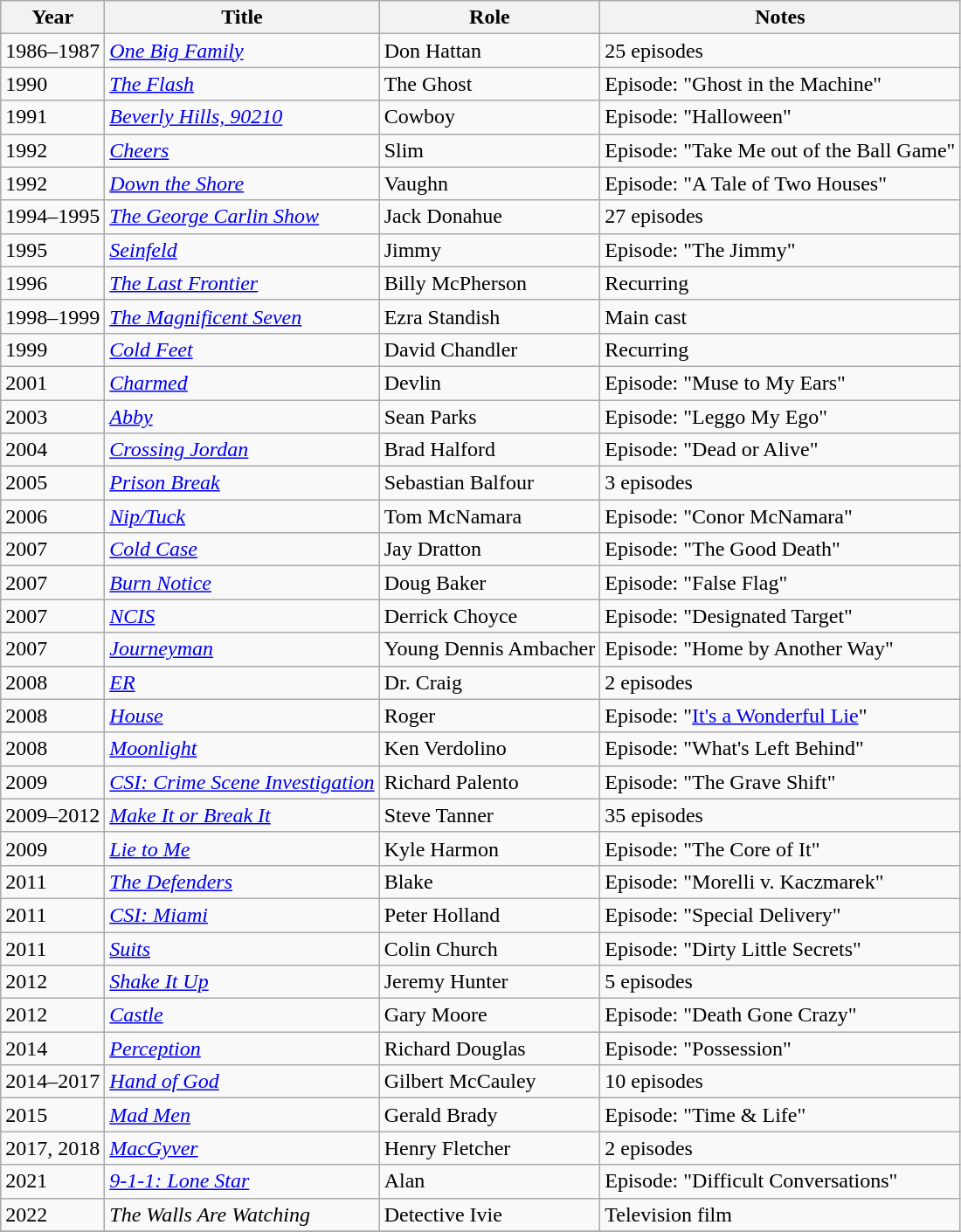<table class="wikitable">
<tr>
<th>Year</th>
<th>Title</th>
<th>Role</th>
<th class="unsortable">Notes</th>
</tr>
<tr>
<td>1986–1987</td>
<td><em><a href='#'>One Big Family</a></em></td>
<td>Don Hattan</td>
<td>25 episodes</td>
</tr>
<tr>
<td>1990</td>
<td><em><a href='#'>The Flash</a></em></td>
<td>The Ghost</td>
<td>Episode: "Ghost in the Machine"</td>
</tr>
<tr>
<td>1991</td>
<td><em><a href='#'>Beverly Hills, 90210</a></em></td>
<td>Cowboy</td>
<td>Episode: "Halloween"</td>
</tr>
<tr>
<td>1992</td>
<td><em><a href='#'>Cheers</a></em></td>
<td>Slim</td>
<td>Episode: "Take Me out of the Ball Game"</td>
</tr>
<tr>
<td>1992</td>
<td><em><a href='#'>Down the Shore</a></em></td>
<td>Vaughn</td>
<td>Episode: "A Tale of Two Houses"</td>
</tr>
<tr>
<td>1994–1995</td>
<td><em><a href='#'>The George Carlin Show</a></em></td>
<td>Jack Donahue</td>
<td>27 episodes</td>
</tr>
<tr>
<td>1995</td>
<td><em><a href='#'>Seinfeld</a></em></td>
<td>Jimmy</td>
<td>Episode: "The Jimmy"</td>
</tr>
<tr>
<td>1996</td>
<td><em><a href='#'>The Last Frontier</a></em></td>
<td>Billy McPherson</td>
<td>Recurring</td>
</tr>
<tr>
<td>1998–1999</td>
<td><em><a href='#'>The Magnificent Seven</a></em></td>
<td>Ezra Standish</td>
<td>Main cast</td>
</tr>
<tr>
<td>1999</td>
<td><em><a href='#'>Cold Feet</a></em></td>
<td>David Chandler</td>
<td>Recurring</td>
</tr>
<tr>
<td>2001</td>
<td><em><a href='#'>Charmed</a></em></td>
<td>Devlin</td>
<td>Episode: "Muse to My Ears"</td>
</tr>
<tr>
<td>2003</td>
<td><em><a href='#'>Abby</a></em></td>
<td>Sean Parks</td>
<td>Episode: "Leggo My Ego"</td>
</tr>
<tr>
<td>2004</td>
<td><em><a href='#'>Crossing Jordan</a></em></td>
<td>Brad Halford</td>
<td>Episode: "Dead or Alive"</td>
</tr>
<tr>
<td>2005</td>
<td><em><a href='#'>Prison Break</a></em></td>
<td>Sebastian Balfour</td>
<td>3 episodes</td>
</tr>
<tr>
<td>2006</td>
<td><em><a href='#'>Nip/Tuck</a></em></td>
<td>Tom McNamara</td>
<td>Episode: "Conor McNamara"</td>
</tr>
<tr>
<td>2007</td>
<td><em><a href='#'>Cold Case</a></em></td>
<td>Jay Dratton</td>
<td>Episode: "The Good Death"</td>
</tr>
<tr>
<td>2007</td>
<td><em><a href='#'>Burn Notice</a></em></td>
<td>Doug Baker</td>
<td>Episode: "False Flag"</td>
</tr>
<tr>
<td>2007</td>
<td><em><a href='#'>NCIS</a></em></td>
<td>Derrick Choyce</td>
<td>Episode: "Designated Target"</td>
</tr>
<tr>
<td>2007</td>
<td><em><a href='#'>Journeyman</a></em></td>
<td>Young Dennis Ambacher</td>
<td>Episode: "Home by Another Way"</td>
</tr>
<tr>
<td>2008</td>
<td><em><a href='#'>ER</a></em></td>
<td>Dr. Craig</td>
<td>2 episodes</td>
</tr>
<tr>
<td>2008</td>
<td><em><a href='#'>House</a></em></td>
<td>Roger</td>
<td>Episode: "<a href='#'>It's a Wonderful Lie</a>"</td>
</tr>
<tr>
<td>2008</td>
<td><em><a href='#'>Moonlight</a></em></td>
<td>Ken Verdolino</td>
<td>Episode: "What's Left Behind"</td>
</tr>
<tr>
<td>2009</td>
<td><em><a href='#'>CSI: Crime Scene Investigation</a></em></td>
<td>Richard Palento</td>
<td>Episode: "The Grave Shift"</td>
</tr>
<tr>
<td>2009–2012</td>
<td><em><a href='#'>Make It or Break It</a></em></td>
<td>Steve Tanner</td>
<td>35 episodes</td>
</tr>
<tr>
<td>2009</td>
<td><em><a href='#'>Lie to Me</a></em></td>
<td>Kyle Harmon</td>
<td>Episode: "The Core of It"</td>
</tr>
<tr>
<td>2011</td>
<td><em><a href='#'>The Defenders</a></em></td>
<td>Blake</td>
<td>Episode: "Morelli v. Kaczmarek"</td>
</tr>
<tr>
<td>2011</td>
<td><em><a href='#'>CSI: Miami</a></em></td>
<td>Peter Holland</td>
<td>Episode: "Special Delivery"</td>
</tr>
<tr>
<td>2011</td>
<td><em><a href='#'>Suits</a></em></td>
<td>Colin Church</td>
<td>Episode: "Dirty Little Secrets"</td>
</tr>
<tr>
<td>2012</td>
<td><a href='#'><em>Shake It Up</em></a></td>
<td>Jeremy Hunter</td>
<td>5 episodes</td>
</tr>
<tr>
<td>2012</td>
<td><em><a href='#'>Castle</a></em></td>
<td>Gary Moore</td>
<td>Episode: "Death Gone Crazy"</td>
</tr>
<tr>
<td>2014</td>
<td><em><a href='#'>Perception</a></em></td>
<td>Richard Douglas</td>
<td>Episode: "Possession"</td>
</tr>
<tr>
<td>2014–2017</td>
<td><em><a href='#'>Hand of God</a></em></td>
<td>Gilbert McCauley</td>
<td>10 episodes</td>
</tr>
<tr>
<td>2015</td>
<td><em><a href='#'>Mad Men</a></em></td>
<td>Gerald Brady</td>
<td>Episode: "Time & Life"</td>
</tr>
<tr>
<td>2017, 2018</td>
<td><em><a href='#'>MacGyver</a></em></td>
<td>Henry Fletcher</td>
<td>2 episodes</td>
</tr>
<tr>
<td>2021</td>
<td><em><a href='#'>9-1-1: Lone Star</a></em></td>
<td>Alan</td>
<td>Episode: "Difficult Conversations"</td>
</tr>
<tr>
<td>2022</td>
<td><em>The Walls Are Watching</em></td>
<td>Detective Ivie</td>
<td>Television film</td>
</tr>
<tr>
</tr>
</table>
